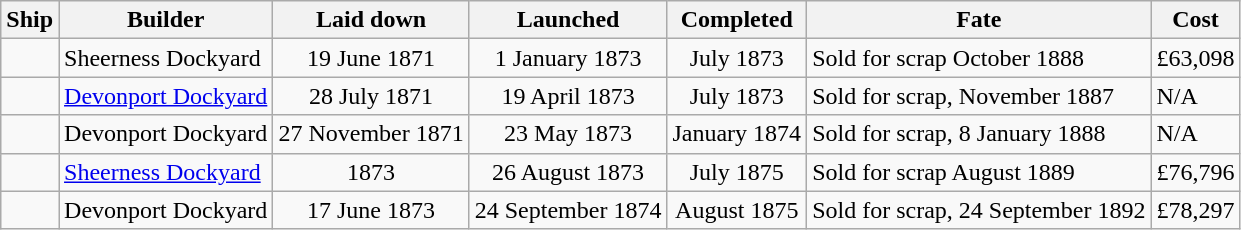<table class="wikitable">
<tr>
<th>Ship</th>
<th>Builder</th>
<th>Laid down</th>
<th>Launched</th>
<th>Completed</th>
<th>Fate</th>
<th>Cost</th>
</tr>
<tr>
<td></td>
<td>Sheerness Dockyard</td>
<td align=center>19 June 1871</td>
<td align=center>1 January 1873</td>
<td align=center>July 1873</td>
<td>Sold for scrap October 1888</td>
<td>£63,098</td>
</tr>
<tr>
<td></td>
<td><a href='#'>Devonport Dockyard</a></td>
<td align=center>28 July 1871</td>
<td align=center>19 April 1873</td>
<td align=center>July 1873</td>
<td>Sold for scrap, November 1887</td>
<td>N/A</td>
</tr>
<tr>
<td></td>
<td>Devonport Dockyard</td>
<td align=center>27 November 1871</td>
<td align=center>23 May 1873</td>
<td align=center>January 1874</td>
<td>Sold for scrap, 8 January 1888</td>
<td>N/A</td>
</tr>
<tr>
<td></td>
<td><a href='#'>Sheerness Dockyard</a></td>
<td align=center>1873</td>
<td align=center>26 August 1873</td>
<td align=center>July 1875</td>
<td>Sold for scrap August 1889</td>
<td>£76,796</td>
</tr>
<tr>
<td></td>
<td>Devonport Dockyard</td>
<td align=center>17 June 1873</td>
<td align=center>24 September 1874</td>
<td align=center>August 1875</td>
<td>Sold for scrap, 24 September 1892</td>
<td>£78,297</td>
</tr>
</table>
